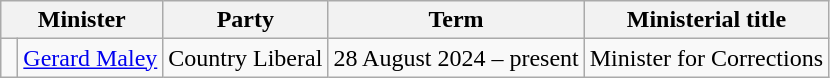<table class="sortable wikitable">
<tr>
<th colspan=2>Minister</th>
<th>Party</th>
<th>Term</th>
<th>Ministerial title</th>
</tr>
<tr>
<td> </td>
<td><a href='#'>Gerard Maley</a></td>
<td>Country Liberal</td>
<td>28 August 2024 – present</td>
<td>Minister for Corrections</td>
</tr>
</table>
